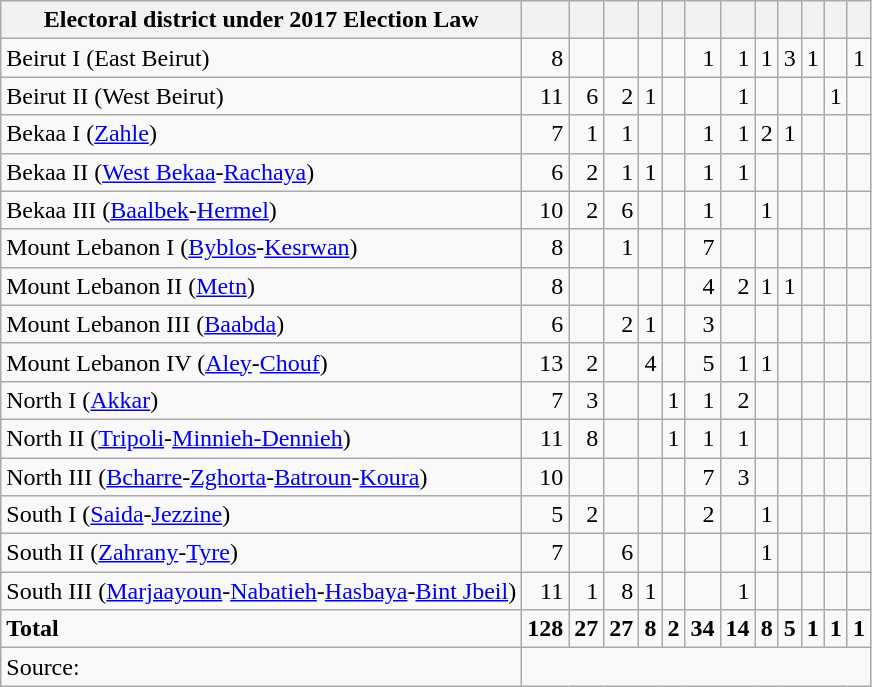<table class="wikitable sortable" style="text-align:right">
<tr>
<th>Electoral district under 2017 Election Law</th>
<th></th>
<th></th>
<th></th>
<th></th>
<th></th>
<th></th>
<th></th>
<th></th>
<th></th>
<th></th>
<th></th>
<th></th>
</tr>
<tr>
<td align="left">Beirut I (East Beirut)</td>
<td>8</td>
<td></td>
<td></td>
<td></td>
<td></td>
<td>1</td>
<td>1</td>
<td>1</td>
<td>3</td>
<td>1</td>
<td></td>
<td>1</td>
</tr>
<tr>
<td align="left">Beirut II (West Beirut)</td>
<td>11</td>
<td>6</td>
<td>2</td>
<td>1</td>
<td></td>
<td></td>
<td>1</td>
<td></td>
<td></td>
<td></td>
<td>1</td>
<td></td>
</tr>
<tr>
<td align="left">Bekaa I (<a href='#'>Zahle</a>)</td>
<td>7</td>
<td>1</td>
<td>1</td>
<td></td>
<td></td>
<td>1</td>
<td>1</td>
<td>2</td>
<td>1</td>
<td></td>
<td></td>
<td></td>
</tr>
<tr>
<td align="left">Bekaa II (<a href='#'>West Bekaa</a>-<a href='#'>Rachaya</a>)</td>
<td>6</td>
<td>2</td>
<td>1</td>
<td>1</td>
<td></td>
<td>1</td>
<td>1</td>
<td></td>
<td></td>
<td></td>
<td></td>
<td></td>
</tr>
<tr>
<td align="left">Bekaa III (<a href='#'>Baalbek</a>-<a href='#'>Hermel</a>)</td>
<td>10</td>
<td>2</td>
<td>6</td>
<td></td>
<td></td>
<td>1</td>
<td></td>
<td>1</td>
<td></td>
<td></td>
<td></td>
<td></td>
</tr>
<tr>
<td align="left">Mount Lebanon I (<a href='#'>Byblos</a>-<a href='#'>Kesrwan</a>)</td>
<td>8</td>
<td></td>
<td>1</td>
<td></td>
<td></td>
<td>7</td>
<td></td>
<td></td>
<td></td>
<td></td>
<td></td>
<td></td>
</tr>
<tr>
<td align="left">Mount Lebanon II (<a href='#'>Metn</a>)</td>
<td>8</td>
<td></td>
<td></td>
<td></td>
<td></td>
<td>4</td>
<td>2</td>
<td>1</td>
<td>1</td>
<td></td>
<td></td>
<td></td>
</tr>
<tr>
<td align="left">Mount Lebanon III (<a href='#'>Baabda</a>)</td>
<td>6</td>
<td></td>
<td>2</td>
<td>1</td>
<td></td>
<td>3</td>
<td></td>
<td></td>
<td></td>
<td></td>
<td></td>
<td></td>
</tr>
<tr>
<td align="left">Mount Lebanon IV (<a href='#'>Aley</a>-<a href='#'>Chouf</a>)</td>
<td>13</td>
<td>2</td>
<td></td>
<td>4</td>
<td></td>
<td>5</td>
<td>1</td>
<td>1</td>
<td></td>
<td></td>
<td></td>
<td></td>
</tr>
<tr>
<td align="left">North I (<a href='#'>Akkar</a>)</td>
<td>7</td>
<td>3</td>
<td></td>
<td></td>
<td>1</td>
<td>1</td>
<td>2</td>
<td></td>
<td></td>
<td></td>
<td></td>
<td></td>
</tr>
<tr>
<td align="left">North II (<a href='#'>Tripoli</a>-<a href='#'>Minnieh-Dennieh</a>)</td>
<td>11</td>
<td>8</td>
<td></td>
<td></td>
<td>1</td>
<td>1</td>
<td>1</td>
<td></td>
<td></td>
<td></td>
<td></td>
<td></td>
</tr>
<tr>
<td align="left">North III (<a href='#'>Bcharre</a>-<a href='#'>Zghorta</a>-<a href='#'>Batroun</a>-<a href='#'>Koura</a>)</td>
<td>10</td>
<td></td>
<td></td>
<td></td>
<td></td>
<td>7</td>
<td>3</td>
<td></td>
<td></td>
<td></td>
<td></td>
<td></td>
</tr>
<tr>
<td align="left">South I (<a href='#'>Saida</a>-<a href='#'>Jezzine</a>)</td>
<td>5</td>
<td>2</td>
<td></td>
<td></td>
<td></td>
<td>2</td>
<td></td>
<td>1</td>
<td></td>
<td></td>
<td></td>
<td></td>
</tr>
<tr>
<td align="left">South II (<a href='#'>Zahrany</a>-<a href='#'>Tyre</a>)</td>
<td>7</td>
<td></td>
<td>6</td>
<td></td>
<td></td>
<td></td>
<td></td>
<td>1</td>
<td></td>
<td></td>
<td></td>
<td></td>
</tr>
<tr>
<td align="left">South III (<a href='#'>Marjaayoun</a>-<a href='#'>Nabatieh</a>-<a href='#'>Hasbaya</a>-<a href='#'>Bint Jbeil</a>)</td>
<td>11</td>
<td>1</td>
<td>8</td>
<td>1</td>
<td></td>
<td></td>
<td>1</td>
<td></td>
<td></td>
<td></td>
<td></td>
<td></td>
</tr>
<tr>
<td align="left"><strong>Total</strong></td>
<td><strong>128</strong></td>
<td><strong>27</strong></td>
<td><strong>27</strong></td>
<td><strong>8</strong></td>
<td><strong>2</strong></td>
<td><strong>34</strong></td>
<td><strong>14</strong></td>
<td><strong>8</strong></td>
<td><strong>5</strong></td>
<td><strong>1</strong></td>
<td><strong>1</strong></td>
<td><strong>1</strong></td>
</tr>
<tr>
<td style="text-align:left;">Source: </td>
</tr>
</table>
